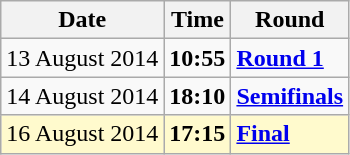<table class="wikitable">
<tr>
<th>Date</th>
<th>Time</th>
<th>Round</th>
</tr>
<tr>
<td>13 August 2014</td>
<td><strong>10:55</strong></td>
<td><strong><a href='#'>Round 1</a></strong></td>
</tr>
<tr>
<td>14 August 2014</td>
<td><strong>18:10</strong></td>
<td><strong><a href='#'>Semifinals</a></strong></td>
</tr>
<tr style=background:lemonchiffon>
<td>16 August 2014</td>
<td><strong>17:15</strong></td>
<td><strong><a href='#'>Final</a></strong></td>
</tr>
</table>
